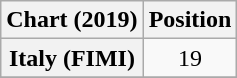<table class="wikitable sortable plainrowheaders" style="text-align:center">
<tr>
<th scope="col">Chart (2019)</th>
<th scope="col">Position</th>
</tr>
<tr>
<th scope="row">Italy (FIMI)</th>
<td>19</td>
</tr>
<tr>
</tr>
</table>
